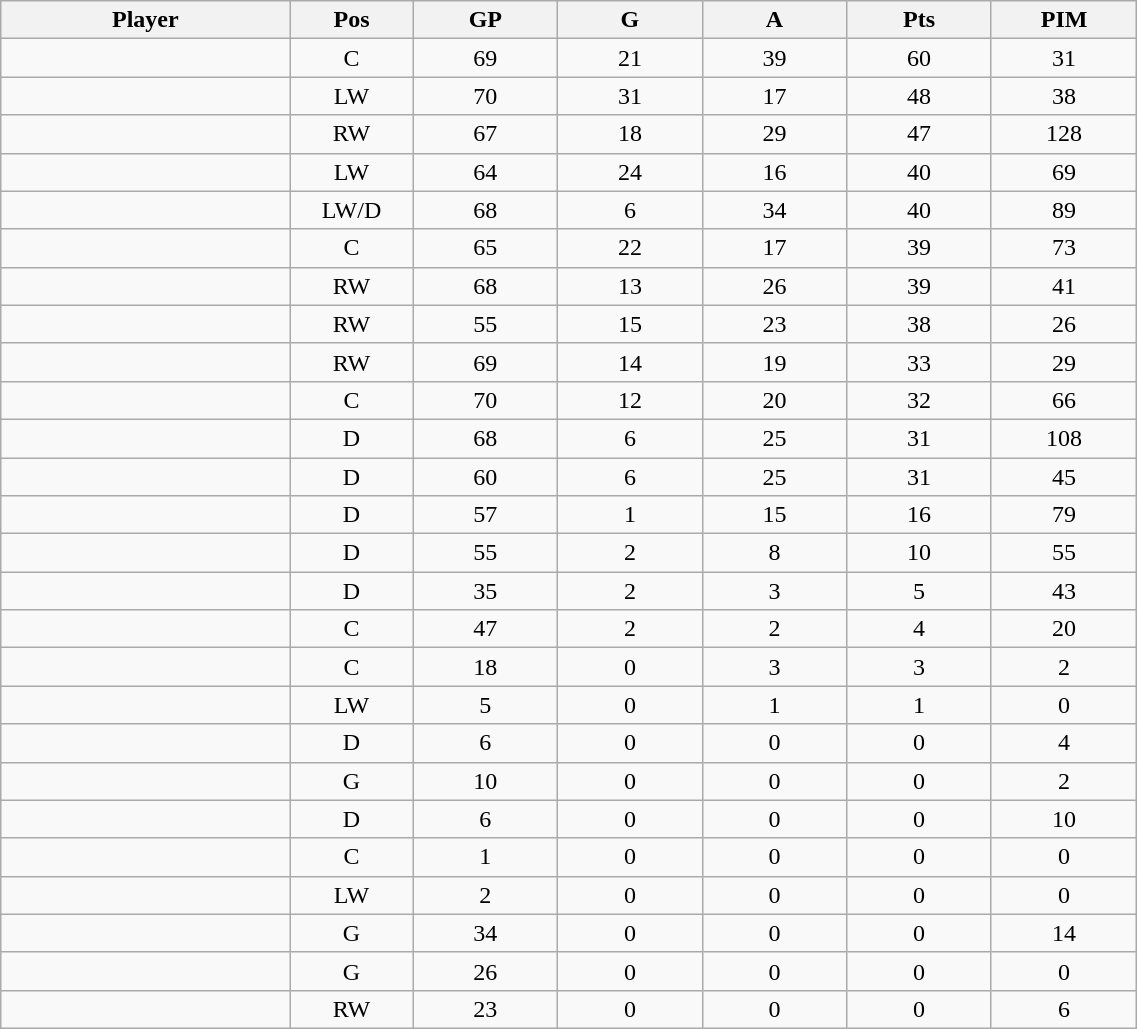<table class="wikitable sortable" width="60%">
<tr ALIGN="center">
<th bgcolor="#DDDDFF" width="10%">Player</th>
<th bgcolor="#DDDDFF" width="3%" title="Position">Pos</th>
<th bgcolor="#DDDDFF" width="5%" title="Games played">GP</th>
<th bgcolor="#DDDDFF" width="5%" title="Goals">G</th>
<th bgcolor="#DDDDFF" width="5%" title="Assists">A</th>
<th bgcolor="#DDDDFF" width="5%" title="Points">Pts</th>
<th bgcolor="#DDDDFF" width="5%" title="Penalties in Minutes">PIM</th>
</tr>
<tr align="center">
<td align="right"></td>
<td>C</td>
<td>69</td>
<td>21</td>
<td>39</td>
<td>60</td>
<td>31</td>
</tr>
<tr align="center">
<td align="right"></td>
<td>LW</td>
<td>70</td>
<td>31</td>
<td>17</td>
<td>48</td>
<td>38</td>
</tr>
<tr align="center">
<td align="right"></td>
<td>RW</td>
<td>67</td>
<td>18</td>
<td>29</td>
<td>47</td>
<td>128</td>
</tr>
<tr align="center">
<td align="right"></td>
<td>LW</td>
<td>64</td>
<td>24</td>
<td>16</td>
<td>40</td>
<td>69</td>
</tr>
<tr align="center">
<td align="right"></td>
<td>LW/D</td>
<td>68</td>
<td>6</td>
<td>34</td>
<td>40</td>
<td>89</td>
</tr>
<tr align="center">
<td align="right"></td>
<td>C</td>
<td>65</td>
<td>22</td>
<td>17</td>
<td>39</td>
<td>73</td>
</tr>
<tr align="center">
<td align="right"></td>
<td>RW</td>
<td>68</td>
<td>13</td>
<td>26</td>
<td>39</td>
<td>41</td>
</tr>
<tr align="center">
<td align="right"></td>
<td>RW</td>
<td>55</td>
<td>15</td>
<td>23</td>
<td>38</td>
<td>26</td>
</tr>
<tr align="center">
<td align="right"></td>
<td>RW</td>
<td>69</td>
<td>14</td>
<td>19</td>
<td>33</td>
<td>29</td>
</tr>
<tr align="center">
<td align="right"></td>
<td>C</td>
<td>70</td>
<td>12</td>
<td>20</td>
<td>32</td>
<td>66</td>
</tr>
<tr align="center">
<td align="right"></td>
<td>D</td>
<td>68</td>
<td>6</td>
<td>25</td>
<td>31</td>
<td>108</td>
</tr>
<tr align="center">
<td align="right"></td>
<td>D</td>
<td>60</td>
<td>6</td>
<td>25</td>
<td>31</td>
<td>45</td>
</tr>
<tr align="center">
<td align="right"></td>
<td>D</td>
<td>57</td>
<td>1</td>
<td>15</td>
<td>16</td>
<td>79</td>
</tr>
<tr align="center">
<td align="right"></td>
<td>D</td>
<td>55</td>
<td>2</td>
<td>8</td>
<td>10</td>
<td>55</td>
</tr>
<tr align="center">
<td align="right"></td>
<td>D</td>
<td>35</td>
<td>2</td>
<td>3</td>
<td>5</td>
<td>43</td>
</tr>
<tr align="center">
<td align="right"></td>
<td>C</td>
<td>47</td>
<td>2</td>
<td>2</td>
<td>4</td>
<td>20</td>
</tr>
<tr align="center">
<td align="right"></td>
<td>C</td>
<td>18</td>
<td>0</td>
<td>3</td>
<td>3</td>
<td>2</td>
</tr>
<tr align="center">
<td align="right"></td>
<td>LW</td>
<td>5</td>
<td>0</td>
<td>1</td>
<td>1</td>
<td>0</td>
</tr>
<tr align="center">
<td align="right"></td>
<td>D</td>
<td>6</td>
<td>0</td>
<td>0</td>
<td>0</td>
<td>4</td>
</tr>
<tr align="center">
<td align="right"></td>
<td>G</td>
<td>10</td>
<td>0</td>
<td>0</td>
<td>0</td>
<td>2</td>
</tr>
<tr align="center">
<td align="right"></td>
<td>D</td>
<td>6</td>
<td>0</td>
<td>0</td>
<td>0</td>
<td>10</td>
</tr>
<tr align="center">
<td align="right"></td>
<td>C</td>
<td>1</td>
<td>0</td>
<td>0</td>
<td>0</td>
<td>0</td>
</tr>
<tr align="center">
<td align="right"></td>
<td>LW</td>
<td>2</td>
<td>0</td>
<td>0</td>
<td>0</td>
<td>0</td>
</tr>
<tr align="center">
<td align="right"></td>
<td>G</td>
<td>34</td>
<td>0</td>
<td>0</td>
<td>0</td>
<td>14</td>
</tr>
<tr align="center">
<td align="right"></td>
<td>G</td>
<td>26</td>
<td>0</td>
<td>0</td>
<td>0</td>
<td>0</td>
</tr>
<tr align="center">
<td align="right"></td>
<td>RW</td>
<td>23</td>
<td>0</td>
<td>0</td>
<td>0</td>
<td>6</td>
</tr>
</table>
